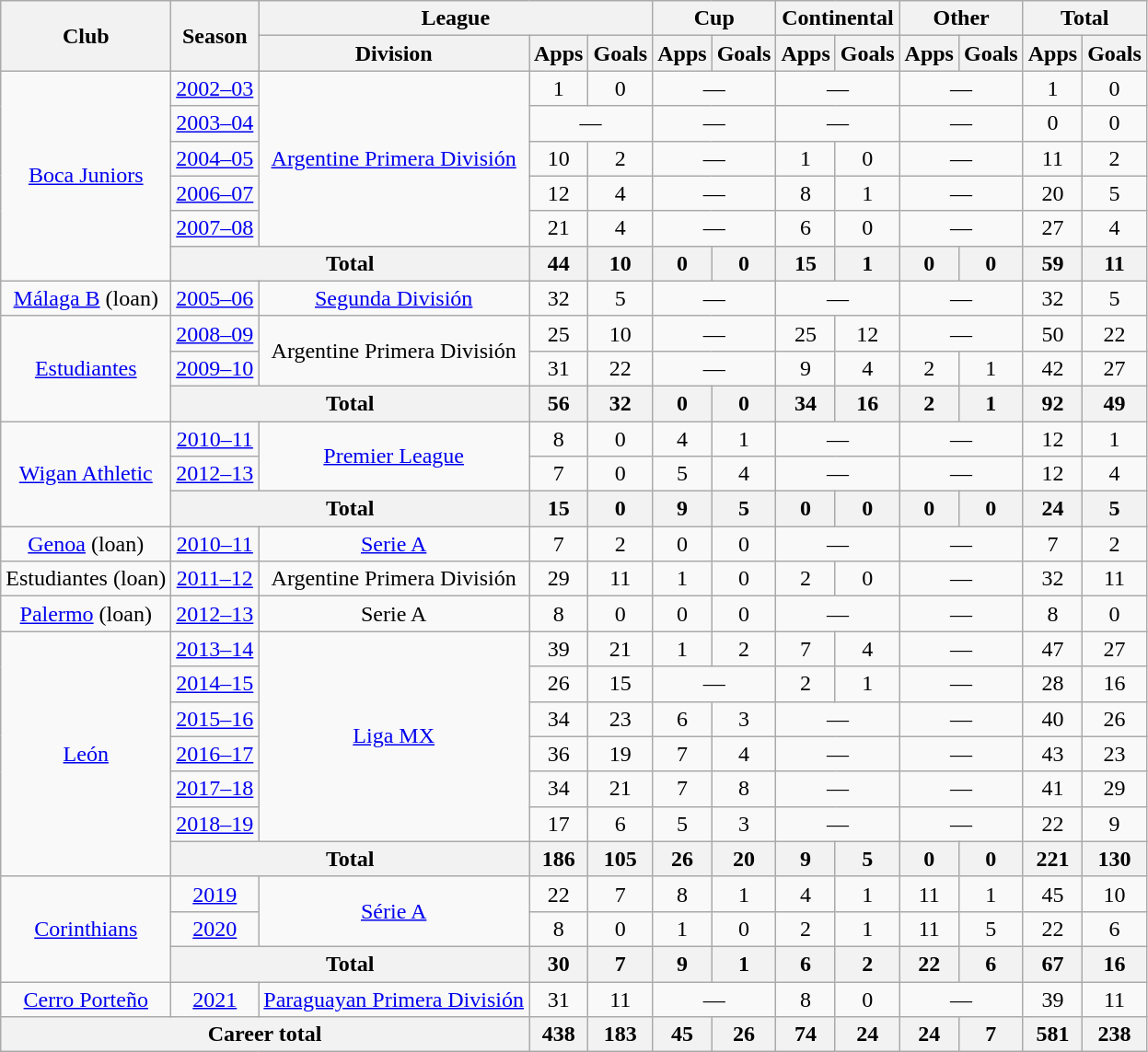<table class="wikitable" style="text-align:center">
<tr>
<th rowspan="2">Club</th>
<th rowspan="2">Season</th>
<th colspan="3">League</th>
<th colspan="2">Cup</th>
<th colspan="2">Continental</th>
<th colspan="2">Other</th>
<th colspan="2">Total</th>
</tr>
<tr>
<th>Division</th>
<th>Apps</th>
<th>Goals</th>
<th>Apps</th>
<th>Goals</th>
<th>Apps</th>
<th>Goals</th>
<th>Apps</th>
<th>Goals</th>
<th>Apps</th>
<th>Goals</th>
</tr>
<tr>
<td rowspan="6"><a href='#'>Boca Juniors</a></td>
<td><a href='#'>2002–03</a></td>
<td rowspan="5"><a href='#'>Argentine Primera División</a></td>
<td>1</td>
<td>0</td>
<td colspan="2">—</td>
<td colspan="2">—</td>
<td colspan="2">—</td>
<td>1</td>
<td>0</td>
</tr>
<tr>
<td><a href='#'>2003–04</a></td>
<td colspan="2">—</td>
<td colspan="2">—</td>
<td colspan="2">—</td>
<td colspan="2">—</td>
<td>0</td>
<td>0</td>
</tr>
<tr>
<td><a href='#'>2004–05</a></td>
<td>10</td>
<td>2</td>
<td colspan="2">—</td>
<td>1</td>
<td>0</td>
<td colspan="2">—</td>
<td>11</td>
<td>2</td>
</tr>
<tr>
<td><a href='#'>2006–07</a></td>
<td>12</td>
<td>4</td>
<td colspan="2">—</td>
<td>8</td>
<td>1</td>
<td colspan="2">—</td>
<td>20</td>
<td>5</td>
</tr>
<tr>
<td><a href='#'>2007–08</a></td>
<td>21</td>
<td>4</td>
<td colspan="2">—</td>
<td>6</td>
<td>0</td>
<td colspan="2">—</td>
<td>27</td>
<td>4</td>
</tr>
<tr>
<th colspan="2">Total</th>
<th>44</th>
<th>10</th>
<th>0</th>
<th>0</th>
<th>15</th>
<th>1</th>
<th>0</th>
<th>0</th>
<th>59</th>
<th>11</th>
</tr>
<tr>
<td><a href='#'>Málaga B</a> (loan)</td>
<td><a href='#'>2005–06</a></td>
<td><a href='#'>Segunda División</a></td>
<td>32</td>
<td>5</td>
<td colspan="2">—</td>
<td colspan="2">—</td>
<td colspan="2">—</td>
<td>32</td>
<td>5</td>
</tr>
<tr>
<td rowspan="3"><a href='#'>Estudiantes</a></td>
<td><a href='#'>2008–09</a></td>
<td rowspan="2">Argentine Primera División</td>
<td>25</td>
<td>10</td>
<td colspan="2">—</td>
<td>25</td>
<td>12</td>
<td colspan="2">—</td>
<td>50</td>
<td>22</td>
</tr>
<tr>
<td><a href='#'>2009–10</a></td>
<td>31</td>
<td>22</td>
<td colspan="2">—</td>
<td>9</td>
<td>4</td>
<td>2</td>
<td>1</td>
<td>42</td>
<td>27</td>
</tr>
<tr>
<th colspan="2">Total</th>
<th>56</th>
<th>32</th>
<th>0</th>
<th>0</th>
<th>34</th>
<th>16</th>
<th>2</th>
<th>1</th>
<th>92</th>
<th>49</th>
</tr>
<tr>
<td rowspan="3"><a href='#'>Wigan Athletic</a></td>
<td><a href='#'>2010–11</a></td>
<td rowspan="2"><a href='#'>Premier League</a></td>
<td>8</td>
<td>0</td>
<td>4</td>
<td>1</td>
<td colspan="2">—</td>
<td colspan="2">—</td>
<td>12</td>
<td>1</td>
</tr>
<tr>
<td><a href='#'>2012–13</a></td>
<td>7</td>
<td>0</td>
<td>5</td>
<td>4</td>
<td colspan="2">—</td>
<td colspan="2">—</td>
<td>12</td>
<td>4</td>
</tr>
<tr>
<th colspan="2">Total</th>
<th>15</th>
<th>0</th>
<th>9</th>
<th>5</th>
<th>0</th>
<th>0</th>
<th>0</th>
<th>0</th>
<th>24</th>
<th>5</th>
</tr>
<tr>
<td><a href='#'>Genoa</a> (loan)</td>
<td><a href='#'>2010–11</a></td>
<td><a href='#'>Serie A</a></td>
<td>7</td>
<td>2</td>
<td>0</td>
<td>0</td>
<td colspan="2">—</td>
<td colspan="2">—</td>
<td>7</td>
<td>2</td>
</tr>
<tr>
<td>Estudiantes (loan)</td>
<td><a href='#'>2011–12</a></td>
<td>Argentine Primera División</td>
<td>29</td>
<td>11</td>
<td>1</td>
<td>0</td>
<td>2</td>
<td>0</td>
<td colspan="2">—</td>
<td>32</td>
<td>11</td>
</tr>
<tr>
<td><a href='#'>Palermo</a> (loan)</td>
<td><a href='#'>2012–13</a></td>
<td>Serie A</td>
<td>8</td>
<td>0</td>
<td>0</td>
<td>0</td>
<td colspan="2">—</td>
<td colspan="2">—</td>
<td>8</td>
<td>0</td>
</tr>
<tr>
<td rowspan="7"><a href='#'>León</a></td>
<td><a href='#'>2013–14</a></td>
<td rowspan="6"><a href='#'>Liga MX</a></td>
<td>39</td>
<td>21</td>
<td>1</td>
<td>2</td>
<td>7</td>
<td>4</td>
<td colspan="2">—</td>
<td>47</td>
<td>27</td>
</tr>
<tr>
<td><a href='#'>2014–15</a></td>
<td>26</td>
<td>15</td>
<td colspan="2">—</td>
<td>2</td>
<td>1</td>
<td colspan="2">—</td>
<td>28</td>
<td>16</td>
</tr>
<tr>
<td><a href='#'>2015–16</a></td>
<td>34</td>
<td>23</td>
<td>6</td>
<td>3</td>
<td colspan="2">—</td>
<td colspan="2">—</td>
<td>40</td>
<td>26</td>
</tr>
<tr>
<td><a href='#'>2016–17</a></td>
<td>36</td>
<td>19</td>
<td>7</td>
<td>4</td>
<td colspan="2">—</td>
<td colspan="2">—</td>
<td>43</td>
<td>23</td>
</tr>
<tr>
<td><a href='#'>2017–18</a></td>
<td>34</td>
<td>21</td>
<td>7</td>
<td>8</td>
<td colspan="2">—</td>
<td colspan="2">—</td>
<td>41</td>
<td>29</td>
</tr>
<tr>
<td><a href='#'>2018–19</a></td>
<td>17</td>
<td>6</td>
<td>5</td>
<td>3</td>
<td colspan="2">—</td>
<td colspan="2">—</td>
<td>22</td>
<td>9</td>
</tr>
<tr>
<th colspan="2">Total</th>
<th>186</th>
<th>105</th>
<th>26</th>
<th>20</th>
<th>9</th>
<th>5</th>
<th>0</th>
<th>0</th>
<th>221</th>
<th>130</th>
</tr>
<tr>
<td rowspan="3"><a href='#'>Corinthians</a></td>
<td><a href='#'>2019</a></td>
<td rowspan="2"><a href='#'>Série A</a></td>
<td>22</td>
<td>7</td>
<td>8</td>
<td>1</td>
<td>4</td>
<td>1</td>
<td>11</td>
<td>1</td>
<td>45</td>
<td>10</td>
</tr>
<tr>
<td><a href='#'>2020</a></td>
<td>8</td>
<td>0</td>
<td>1</td>
<td>0</td>
<td>2</td>
<td>1</td>
<td>11</td>
<td>5</td>
<td>22</td>
<td>6</td>
</tr>
<tr>
<th colspan="2">Total</th>
<th>30</th>
<th>7</th>
<th>9</th>
<th>1</th>
<th>6</th>
<th>2</th>
<th>22</th>
<th>6</th>
<th>67</th>
<th>16</th>
</tr>
<tr>
<td><a href='#'>Cerro Porteño</a></td>
<td><a href='#'>2021</a></td>
<td><a href='#'>Paraguayan Primera División</a></td>
<td>31</td>
<td>11</td>
<td colspan="2">—</td>
<td>8</td>
<td>0</td>
<td colspan="2">—</td>
<td>39</td>
<td>11</td>
</tr>
<tr>
<th colspan="3">Career total</th>
<th>438</th>
<th>183</th>
<th>45</th>
<th>26</th>
<th>74</th>
<th>24</th>
<th>24</th>
<th>7</th>
<th>581</th>
<th>238</th>
</tr>
</table>
